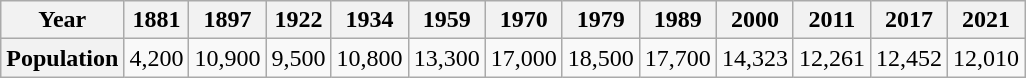<table class="wikitable">
<tr>
<th>Year</th>
<th>1881</th>
<th>1897</th>
<th>1922</th>
<th>1934</th>
<th>1959</th>
<th>1970</th>
<th>1979</th>
<th>1989</th>
<th>2000</th>
<th>2011</th>
<th>2017</th>
<th>2021</th>
</tr>
<tr>
<th>Population</th>
<td>4,200</td>
<td>10,900</td>
<td>9,500</td>
<td>10,800</td>
<td>13,300</td>
<td>17,000</td>
<td>18,500</td>
<td>17,700</td>
<td>14,323</td>
<td>12,261</td>
<td>12,452</td>
<td>12,010</td>
</tr>
</table>
